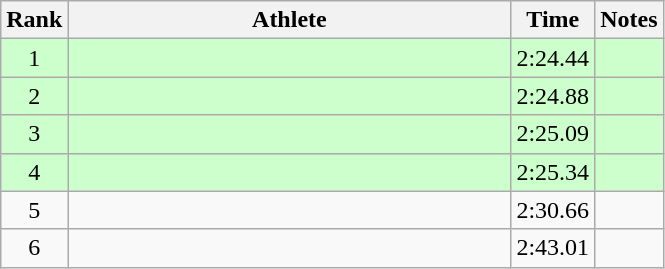<table class="wikitable" style="text-align:center">
<tr>
<th>Rank</th>
<th Style="width:18em">Athlete</th>
<th>Time</th>
<th>Notes</th>
</tr>
<tr style="background:#cfc">
<td>1</td>
<td style="text-align:left"></td>
<td>2:24.44</td>
<td></td>
</tr>
<tr style="background:#cfc">
<td>2</td>
<td style="text-align:left"></td>
<td>2:24.88</td>
<td></td>
</tr>
<tr style="background:#cfc">
<td>3</td>
<td style="text-align:left"></td>
<td>2:25.09</td>
<td></td>
</tr>
<tr style="background:#cfc">
<td>4</td>
<td style="text-align:left"></td>
<td>2:25.34</td>
<td></td>
</tr>
<tr>
<td>5</td>
<td style="text-align:left"></td>
<td>2:30.66</td>
<td></td>
</tr>
<tr>
<td>6</td>
<td style="text-align:left"></td>
<td>2:43.01</td>
<td></td>
</tr>
</table>
